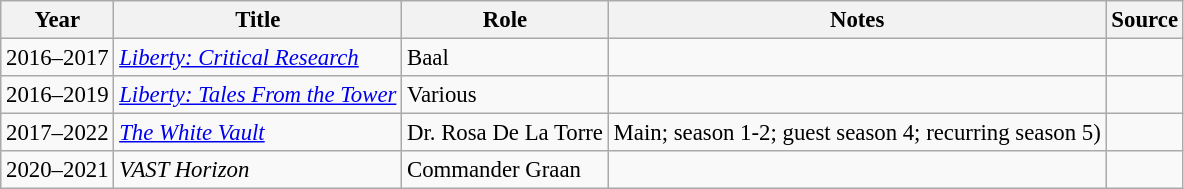<table class="wikitable sortable plainrowheaders" style="width=95%; font-size: 95%;">
<tr>
<th>Year</th>
<th>Title</th>
<th>Role</th>
<th>Notes</th>
<th>Source</th>
</tr>
<tr>
<td>2016–2017</td>
<td><em><a href='#'>Liberty: Critical Research</a></em></td>
<td>Baal</td>
<td></td>
<td></td>
</tr>
<tr>
<td>2016–2019</td>
<td><em><a href='#'>Liberty: Tales From the Tower</a></em></td>
<td>Various</td>
<td></td>
<td></td>
</tr>
<tr>
<td>2017–2022</td>
<td><em><a href='#'>The White Vault</a></em></td>
<td>Dr. Rosa De La Torre</td>
<td>Main; season 1-2; guest season 4; recurring season 5)</td>
<td></td>
</tr>
<tr>
<td>2020–2021</td>
<td><em>VAST Horizon</em></td>
<td>Commander Graan</td>
<td></td>
<td></td>
</tr>
</table>
